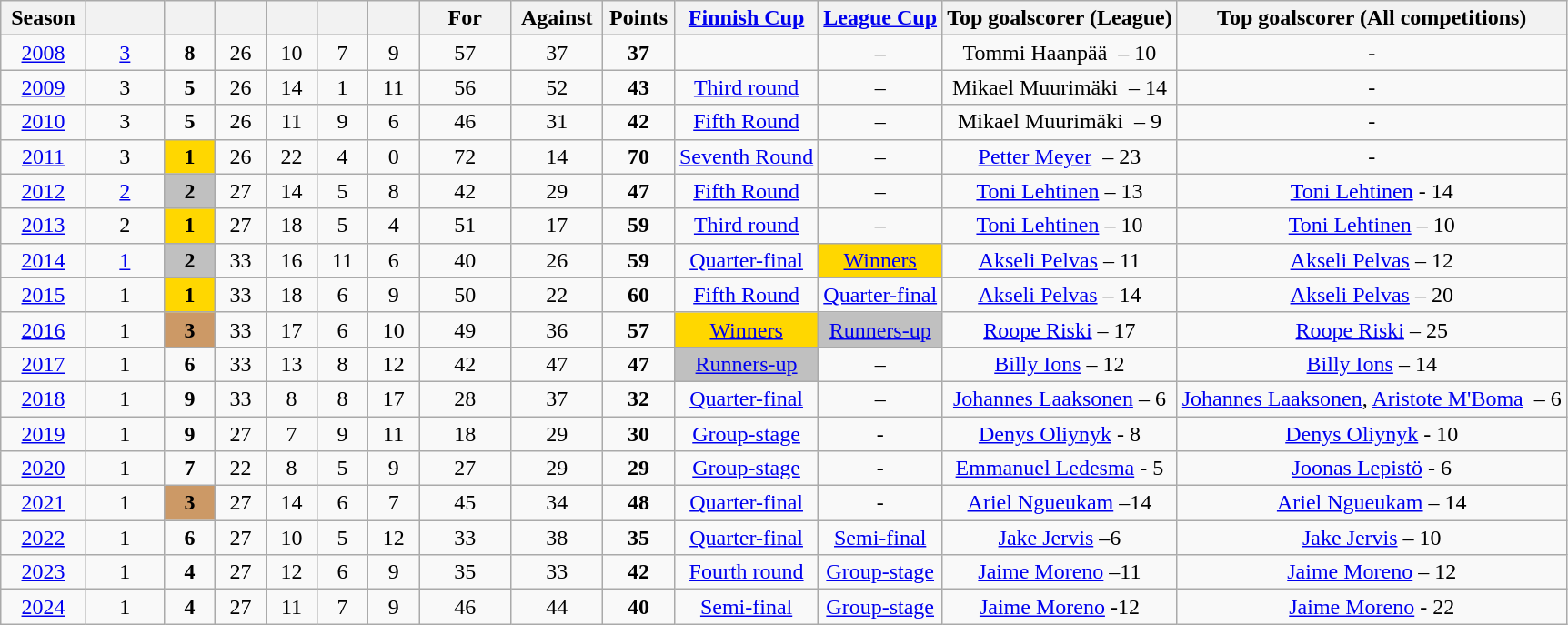<table class="wikitable" style="text-align: center">
<tr>
<th width=55>Season</th>
<th width=50></th>
<th width=30></th>
<th width=30></th>
<th width=30></th>
<th width=30></th>
<th width=30></th>
<th width=60>For</th>
<th width=60>Against</th>
<th width=45>Points</th>
<th><a href='#'>Finnish Cup</a></th>
<th><a href='#'>League Cup</a></th>
<th>Top goalscorer (League)</th>
<th>Top goalscorer (All competitions)</th>
</tr>
<tr>
<td><a href='#'>2008</a></td>
<td><a href='#'>3</a></td>
<td><strong>8</strong></td>
<td>26</td>
<td>10</td>
<td>7</td>
<td>9</td>
<td>57</td>
<td>37</td>
<td><strong>37</strong></td>
<td></td>
<td>–</td>
<td> Tommi Haanpää  – 10</td>
<td>-</td>
</tr>
<tr>
<td><a href='#'>2009</a></td>
<td>3</td>
<td><strong>5</strong></td>
<td>26</td>
<td>14</td>
<td>1</td>
<td>11</td>
<td>56</td>
<td>52</td>
<td><strong>43</strong></td>
<td><a href='#'>Third round</a></td>
<td>–</td>
<td> Mikael Muurimäki  – 14</td>
<td>-</td>
</tr>
<tr>
<td><a href='#'>2010</a></td>
<td>3</td>
<td><strong>5</strong></td>
<td>26</td>
<td>11</td>
<td>9</td>
<td>6</td>
<td>46</td>
<td>31</td>
<td><strong>42</strong></td>
<td><a href='#'>Fifth Round</a></td>
<td>–</td>
<td> Mikael Muurimäki  – 9</td>
<td>-</td>
</tr>
<tr>
<td><a href='#'>2011</a></td>
<td>3</td>
<td style="background:gold"><strong>1</strong></td>
<td>26</td>
<td>22</td>
<td>4</td>
<td>0</td>
<td>72</td>
<td>14</td>
<td><strong>70</strong></td>
<td><a href='#'>Seventh Round</a></td>
<td>–</td>
<td> <a href='#'>Petter Meyer</a>  – 23</td>
<td>-</td>
</tr>
<tr>
<td><a href='#'>2012</a></td>
<td><a href='#'>2</a></td>
<td style="background:silver"><strong>2</strong></td>
<td>27</td>
<td>14</td>
<td>5</td>
<td>8</td>
<td>42</td>
<td>29</td>
<td><strong>47</strong></td>
<td><a href='#'>Fifth Round</a></td>
<td>–</td>
<td> <a href='#'>Toni Lehtinen</a> – 13</td>
<td> <a href='#'>Toni Lehtinen</a> - 14</td>
</tr>
<tr>
<td><a href='#'>2013</a></td>
<td>2</td>
<td style="background:gold"><strong>1</strong></td>
<td>27</td>
<td>18</td>
<td>5</td>
<td>4</td>
<td>51</td>
<td>17</td>
<td><strong>59</strong></td>
<td><a href='#'>Third round</a></td>
<td>–</td>
<td> <a href='#'>Toni Lehtinen</a> – 10</td>
<td> <a href='#'>Toni Lehtinen</a> – 10</td>
</tr>
<tr>
<td><a href='#'>2014</a></td>
<td><a href='#'>1</a></td>
<td style="background:silver"><strong>2</strong></td>
<td>33</td>
<td>16</td>
<td>11</td>
<td>6</td>
<td>40</td>
<td>26</td>
<td><strong>59</strong></td>
<td><a href='#'>Quarter-final</a></td>
<td style="background:gold"><a href='#'>Winners</a></td>
<td> <a href='#'>Akseli Pelvas</a> – 11</td>
<td> <a href='#'>Akseli Pelvas</a> – 12</td>
</tr>
<tr>
<td><a href='#'>2015</a></td>
<td>1</td>
<td style="background:gold"><strong>1</strong></td>
<td>33</td>
<td>18</td>
<td>6</td>
<td>9</td>
<td>50</td>
<td>22</td>
<td><strong>60</strong></td>
<td><a href='#'>Fifth Round</a></td>
<td><a href='#'>Quarter-final</a></td>
<td> <a href='#'>Akseli Pelvas</a> – 14</td>
<td> <a href='#'>Akseli Pelvas</a> – 20</td>
</tr>
<tr>
<td><a href='#'>2016</a></td>
<td>1</td>
<td style="background:#cc9966"><strong>3</strong></td>
<td>33</td>
<td>17</td>
<td>6</td>
<td>10</td>
<td>49</td>
<td>36</td>
<td><strong>57</strong></td>
<td style="background:gold"><a href='#'>Winners</a></td>
<td style="background:silver"><a href='#'>Runners-up</a></td>
<td> <a href='#'>Roope Riski</a> – 17</td>
<td> <a href='#'>Roope Riski</a> – 25</td>
</tr>
<tr>
<td><a href='#'>2017</a></td>
<td>1</td>
<td><strong>6</strong></td>
<td>33</td>
<td>13</td>
<td>8</td>
<td>12</td>
<td>42</td>
<td>47</td>
<td><strong>47</strong></td>
<td style="background:silver"><a href='#'>Runners-up</a></td>
<td>–</td>
<td> <a href='#'>Billy Ions</a> – 12</td>
<td> <a href='#'>Billy Ions</a> – 14</td>
</tr>
<tr>
<td><a href='#'>2018</a></td>
<td>1</td>
<td><strong>9</strong></td>
<td>33</td>
<td>8</td>
<td>8</td>
<td>17</td>
<td>28</td>
<td>37</td>
<td><strong>32</strong></td>
<td><a href='#'>Quarter-final</a></td>
<td>–</td>
<td> <a href='#'>Johannes Laaksonen</a> – 6</td>
<td> <a href='#'>Johannes Laaksonen</a>,  <a href='#'>Aristote M'Boma</a>  – 6</td>
</tr>
<tr>
<td><a href='#'>2019</a></td>
<td>1</td>
<td><strong>9</strong></td>
<td>27</td>
<td>7</td>
<td>9</td>
<td>11</td>
<td>18</td>
<td>29</td>
<td><strong>30</strong></td>
<td><a href='#'>Group-stage</a></td>
<td>-</td>
<td> <a href='#'>Denys Oliynyk</a> - 8</td>
<td> <a href='#'>Denys Oliynyk</a> - 10</td>
</tr>
<tr>
<td><a href='#'>2020</a></td>
<td>1</td>
<td><strong>7</strong></td>
<td>22</td>
<td>8</td>
<td>5</td>
<td>9</td>
<td>27</td>
<td>29</td>
<td><strong>29</strong></td>
<td><a href='#'>Group-stage</a></td>
<td>-</td>
<td> <a href='#'>Emmanuel Ledesma</a> - 5</td>
<td> <a href='#'>Joonas Lepistö</a> - 6</td>
</tr>
<tr>
<td><a href='#'>2021</a></td>
<td>1</td>
<td style="background:#cc9966"><strong>3</strong></td>
<td>27</td>
<td>14</td>
<td>6</td>
<td>7</td>
<td>45</td>
<td>34</td>
<td><strong>48</strong></td>
<td><a href='#'>Quarter-final</a></td>
<td>-</td>
<td> <a href='#'>Ariel Ngueukam</a> –14</td>
<td> <a href='#'>Ariel Ngueukam</a> – 14</td>
</tr>
<tr>
<td><a href='#'>2022</a></td>
<td>1</td>
<td><strong>6</strong></td>
<td>27</td>
<td>10</td>
<td>5</td>
<td>12</td>
<td>33</td>
<td>38</td>
<td><strong>35</strong></td>
<td><a href='#'>Quarter-final</a></td>
<td><a href='#'>Semi-final</a></td>
<td> <a href='#'>Jake Jervis</a> –6</td>
<td> <a href='#'>Jake Jervis</a> – 10</td>
</tr>
<tr>
<td><a href='#'>2023</a></td>
<td>1</td>
<td><strong>4</strong></td>
<td>27</td>
<td>12</td>
<td>6</td>
<td>9</td>
<td>35</td>
<td>33</td>
<td><strong>42</strong></td>
<td><a href='#'>Fourth round</a></td>
<td><a href='#'>Group-stage</a></td>
<td> <a href='#'>Jaime Moreno</a> –11</td>
<td> <a href='#'>Jaime Moreno</a> – 12</td>
</tr>
<tr>
<td><a href='#'>2024</a></td>
<td>1</td>
<td><strong>4</strong></td>
<td>27</td>
<td>11</td>
<td>7</td>
<td>9</td>
<td>46</td>
<td>44</td>
<td><strong>40</strong></td>
<td><a href='#'>Semi-final</a></td>
<td><a href='#'>Group-stage</a></td>
<td> <a href='#'>Jaime Moreno</a> -12</td>
<td> <a href='#'>Jaime Moreno</a> - 22</td>
</tr>
</table>
